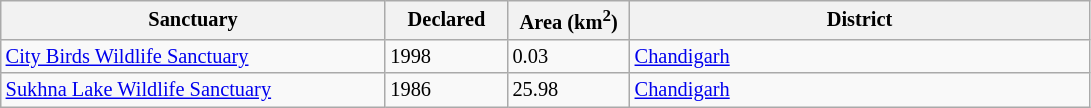<table class="wikitable sortable defaultcenter col1left col4left" style="font-size: 85%">
<tr>
<th scope="col" style="width: 250px;">Sanctuary</th>
<th scope="col" style="width: 75px;">Declared</th>
<th scope="col" style="width: 75px;">Area (km<sup>2</sup>)</th>
<th scope="col" style="width: 300px;">District</th>
</tr>
<tr>
<td><a href='#'>City Birds Wildlife Sanctuary</a></td>
<td>1998</td>
<td>0.03</td>
<td><a href='#'>Chandigarh</a></td>
</tr>
<tr>
<td><a href='#'>Sukhna Lake Wildlife Sanctuary</a></td>
<td>1986</td>
<td>25.98</td>
<td><a href='#'>Chandigarh</a></td>
</tr>
</table>
